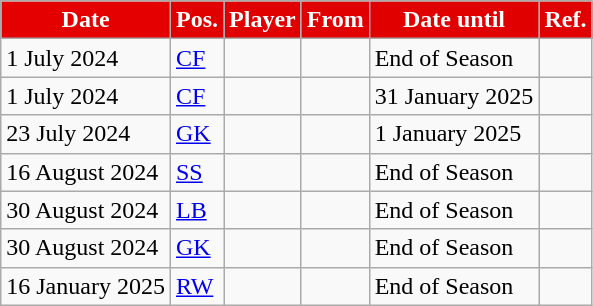<table class="wikitable plainrowheaders sortable">
<tr>
<th style="background:#E50000; color:#FFFFFF;">Date</th>
<th style="background:#E00000; color:#FFFFFF;">Pos.</th>
<th style="background:#E00000; color:#FFFFFF;">Player</th>
<th style="background:#E00000; color:#FFFFFF;">From</th>
<th style="background:#E00000; color:#FFFFFF;">Date until</th>
<th style="background:#E00000; color:#FFFFFF;">Ref.</th>
</tr>
<tr>
<td>1 July 2024</td>
<td><a href='#'>CF</a></td>
<td></td>
<td></td>
<td>End of Season</td>
<td></td>
</tr>
<tr>
<td>1 July 2024</td>
<td><a href='#'>CF</a></td>
<td></td>
<td></td>
<td>31 January 2025</td>
<td></td>
</tr>
<tr>
<td>23 July 2024</td>
<td><a href='#'>GK</a></td>
<td></td>
<td></td>
<td>1 January 2025</td>
<td></td>
</tr>
<tr>
<td>16 August 2024</td>
<td><a href='#'>SS</a></td>
<td></td>
<td></td>
<td>End of Season</td>
<td></td>
</tr>
<tr>
<td>30 August 2024</td>
<td><a href='#'>LB</a></td>
<td></td>
<td></td>
<td>End of Season</td>
<td></td>
</tr>
<tr>
<td>30 August 2024</td>
<td><a href='#'>GK</a></td>
<td></td>
<td></td>
<td>End of Season</td>
<td></td>
</tr>
<tr>
<td>16 January 2025</td>
<td><a href='#'>RW</a></td>
<td></td>
<td></td>
<td>End of Season</td>
<td></td>
</tr>
</table>
